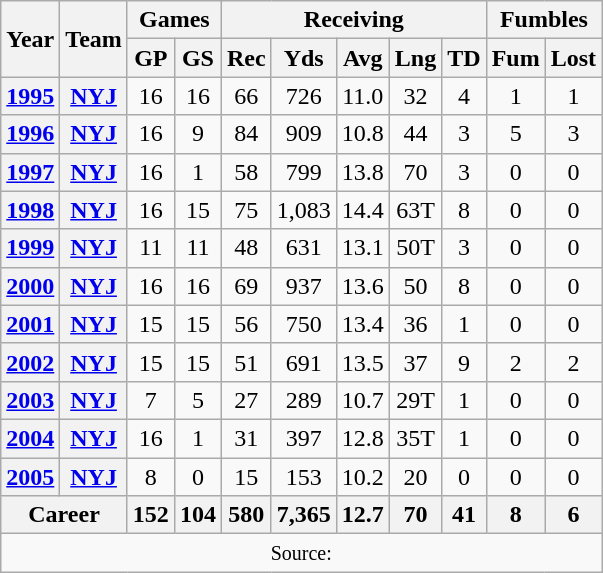<table class="wikitable" style="text-align: center;">
<tr>
<th rowspan="2">Year</th>
<th rowspan="2">Team</th>
<th colspan="2">Games</th>
<th colspan="5">Receiving</th>
<th colspan="2">Fumbles</th>
</tr>
<tr>
<th>GP</th>
<th>GS</th>
<th>Rec</th>
<th>Yds</th>
<th>Avg</th>
<th>Lng</th>
<th>TD</th>
<th>Fum</th>
<th>Lost</th>
</tr>
<tr>
<th><a href='#'>1995</a></th>
<th><a href='#'>NYJ</a></th>
<td>16</td>
<td>16</td>
<td>66</td>
<td>726</td>
<td>11.0</td>
<td>32</td>
<td>4</td>
<td>1</td>
<td>1</td>
</tr>
<tr>
<th><a href='#'>1996</a></th>
<th><a href='#'>NYJ</a></th>
<td>16</td>
<td>9</td>
<td>84</td>
<td>909</td>
<td>10.8</td>
<td>44</td>
<td>3</td>
<td>5</td>
<td>3</td>
</tr>
<tr>
<th><a href='#'>1997</a></th>
<th><a href='#'>NYJ</a></th>
<td>16</td>
<td>1</td>
<td>58</td>
<td>799</td>
<td>13.8</td>
<td>70</td>
<td>3</td>
<td>0</td>
<td>0</td>
</tr>
<tr>
<th><a href='#'>1998</a></th>
<th><a href='#'>NYJ</a></th>
<td>16</td>
<td>15</td>
<td>75</td>
<td>1,083</td>
<td>14.4</td>
<td>63T</td>
<td>8</td>
<td>0</td>
<td>0</td>
</tr>
<tr>
<th><a href='#'>1999</a></th>
<th><a href='#'>NYJ</a></th>
<td>11</td>
<td>11</td>
<td>48</td>
<td>631</td>
<td>13.1</td>
<td>50T</td>
<td>3</td>
<td>0</td>
<td>0</td>
</tr>
<tr>
<th><a href='#'>2000</a></th>
<th><a href='#'>NYJ</a></th>
<td>16</td>
<td>16</td>
<td>69</td>
<td>937</td>
<td>13.6</td>
<td>50</td>
<td>8</td>
<td>0</td>
<td>0</td>
</tr>
<tr>
<th><a href='#'>2001</a></th>
<th><a href='#'>NYJ</a></th>
<td>15</td>
<td>15</td>
<td>56</td>
<td>750</td>
<td>13.4</td>
<td>36</td>
<td>1</td>
<td>0</td>
<td>0</td>
</tr>
<tr>
<th><a href='#'>2002</a></th>
<th><a href='#'>NYJ</a></th>
<td>15</td>
<td>15</td>
<td>51</td>
<td>691</td>
<td>13.5</td>
<td>37</td>
<td>9</td>
<td>2</td>
<td>2</td>
</tr>
<tr>
<th><a href='#'>2003</a></th>
<th><a href='#'>NYJ</a></th>
<td>7</td>
<td>5</td>
<td>27</td>
<td>289</td>
<td>10.7</td>
<td>29T</td>
<td>1</td>
<td>0</td>
<td>0</td>
</tr>
<tr>
<th><a href='#'>2004</a></th>
<th><a href='#'>NYJ</a></th>
<td>16</td>
<td>1</td>
<td>31</td>
<td>397</td>
<td>12.8</td>
<td>35T</td>
<td>1</td>
<td>0</td>
<td>0</td>
</tr>
<tr>
<th><a href='#'>2005</a></th>
<th><a href='#'>NYJ</a></th>
<td>8</td>
<td>0</td>
<td>15</td>
<td>153</td>
<td>10.2</td>
<td>20</td>
<td>0</td>
<td>0</td>
<td>0</td>
</tr>
<tr>
<th colspan="2">Career</th>
<th>152</th>
<th>104</th>
<th>580</th>
<th>7,365</th>
<th>12.7</th>
<th>70</th>
<th>41</th>
<th>8</th>
<th>6</th>
</tr>
<tr>
<td colspan="11"><small>Source: </small></td>
</tr>
</table>
